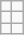<table class="wikitable floatright">
<tr>
<td></td>
<td></td>
</tr>
<tr>
<td></td>
<td></td>
</tr>
<tr>
<td></td>
<td></td>
</tr>
</table>
